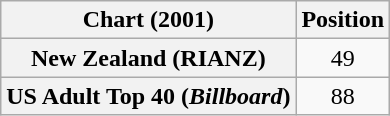<table class="wikitable plainrowheaders" style="text-align:center">
<tr>
<th scope="col">Chart (2001)</th>
<th scope="col">Position</th>
</tr>
<tr>
<th scope="row">New Zealand (RIANZ)</th>
<td>49</td>
</tr>
<tr>
<th scope="row">US Adult Top 40 (<em>Billboard</em>)</th>
<td>88</td>
</tr>
</table>
